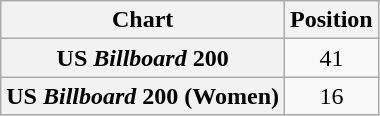<table class="wikitable sortable plainrowheaders">
<tr>
<th scope="col">Chart</th>
<th scope="col">Position</th>
</tr>
<tr>
<th scope="row">US <em>Billboard</em> 200</th>
<td style="text-align:center;">41</td>
</tr>
<tr>
<th scope="row">US <em>Billboard</em> 200 (Women)</th>
<td align="center">16</td>
</tr>
</table>
